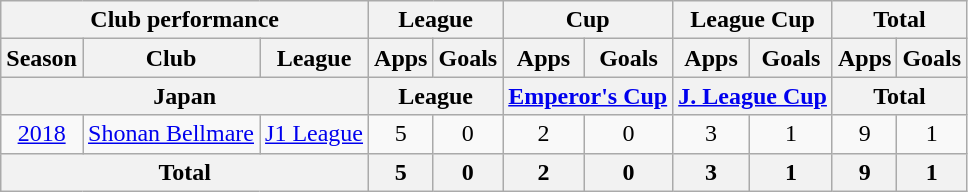<table class="wikitable" style="text-align:center;">
<tr>
<th colspan=3>Club performance</th>
<th colspan=2>League</th>
<th colspan=2>Cup</th>
<th colspan=2>League Cup</th>
<th colspan=2>Total</th>
</tr>
<tr>
<th>Season</th>
<th>Club</th>
<th>League</th>
<th>Apps</th>
<th>Goals</th>
<th>Apps</th>
<th>Goals</th>
<th>Apps</th>
<th>Goals</th>
<th>Apps</th>
<th>Goals</th>
</tr>
<tr>
<th colspan=3>Japan</th>
<th colspan=2>League</th>
<th colspan=2><a href='#'>Emperor's Cup</a></th>
<th colspan=2><a href='#'>J. League Cup</a></th>
<th colspan=2>Total</th>
</tr>
<tr>
<td><a href='#'>2018</a></td>
<td rowspan="1"><a href='#'>Shonan Bellmare</a></td>
<td><a href='#'>J1 League</a></td>
<td>5</td>
<td>0</td>
<td>2</td>
<td>0</td>
<td>3</td>
<td>1</td>
<td>9</td>
<td>1</td>
</tr>
<tr>
<th colspan=3>Total</th>
<th>5</th>
<th>0</th>
<th>2</th>
<th>0</th>
<th>3</th>
<th>1</th>
<th>9</th>
<th>1</th>
</tr>
</table>
